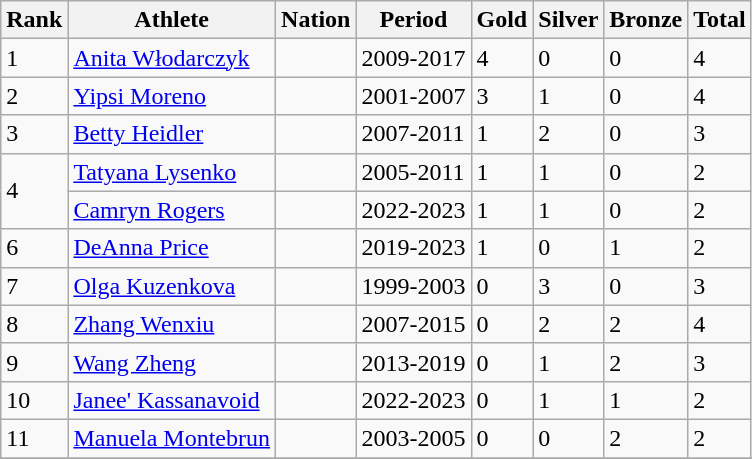<table class="wikitable sortable">
<tr>
<th class="unsortable">Rank</th>
<th>Athlete</th>
<th>Nation</th>
<th>Period</th>
<th>Gold</th>
<th>Silver</th>
<th>Bronze</th>
<th>Total</th>
</tr>
<tr>
<td>1</td>
<td align="left"><a href='#'>Anita Włodarczyk</a></td>
<td align="left"></td>
<td>2009-2017</td>
<td>4</td>
<td>0</td>
<td>0</td>
<td>4</td>
</tr>
<tr>
<td>2</td>
<td align="left"><a href='#'>Yipsi Moreno</a></td>
<td align="left"></td>
<td>2001-2007</td>
<td>3</td>
<td>1</td>
<td>0</td>
<td>4</td>
</tr>
<tr>
<td>3</td>
<td align="left"><a href='#'>Betty Heidler</a></td>
<td align="left"></td>
<td>2007-2011</td>
<td>1</td>
<td>2</td>
<td>0</td>
<td>3</td>
</tr>
<tr>
<td rowspan="2">4</td>
<td align="left"><a href='#'>Tatyana Lysenko</a></td>
<td align="left"></td>
<td>2005-2011</td>
<td>1</td>
<td>1</td>
<td>0</td>
<td>2</td>
</tr>
<tr>
<td align="left"><a href='#'>Camryn Rogers</a></td>
<td align="left"></td>
<td>2022-2023</td>
<td>1</td>
<td>1</td>
<td>0</td>
<td>2</td>
</tr>
<tr>
<td>6</td>
<td align="left"><a href='#'>DeAnna Price</a></td>
<td align="left"></td>
<td>2019-2023</td>
<td>1</td>
<td>0</td>
<td>1</td>
<td>2</td>
</tr>
<tr>
<td>7</td>
<td align="left"><a href='#'>Olga Kuzenkova</a></td>
<td align="left"></td>
<td>1999-2003</td>
<td>0</td>
<td>3</td>
<td>0</td>
<td>3</td>
</tr>
<tr>
<td>8</td>
<td align="left"><a href='#'>Zhang Wenxiu</a></td>
<td align="left"></td>
<td>2007-2015</td>
<td>0</td>
<td>2</td>
<td>2</td>
<td>4</td>
</tr>
<tr>
<td>9</td>
<td align="left"><a href='#'>Wang Zheng</a></td>
<td align="left"></td>
<td>2013-2019</td>
<td>0</td>
<td>1</td>
<td>2</td>
<td>3</td>
</tr>
<tr>
<td>10</td>
<td align="left"><a href='#'>Janee' Kassanavoid</a></td>
<td align="left"></td>
<td>2022-2023</td>
<td>0</td>
<td>1</td>
<td>1</td>
<td>2</td>
</tr>
<tr>
<td>11</td>
<td align="left"><a href='#'>Manuela Montebrun</a></td>
<td align="left"></td>
<td>2003-2005</td>
<td>0</td>
<td>0</td>
<td>2</td>
<td>2</td>
</tr>
<tr>
</tr>
</table>
